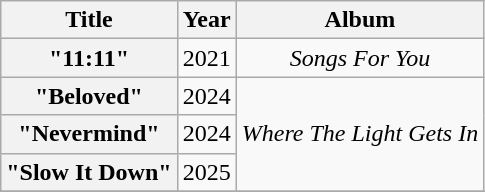<table class="wikitable plainrowheaders" style="text-align:center">
<tr>
<th scope="col">Title</th>
<th scope="col">Year</th>
<th>Album</th>
</tr>
<tr>
<th scope="row">"11:11"</th>
<td>2021</td>
<td><em>Songs For You</em></td>
</tr>
<tr>
<th scope="row">"Beloved"</th>
<td>2024</td>
<td rowspan="3"><em>Where The Light Gets In</em></td>
</tr>
<tr>
<th scope="row">"Nevermind"</th>
<td>2024</td>
</tr>
<tr>
<th scope="row">"Slow It Down"</th>
<td>2025</td>
</tr>
<tr>
</tr>
</table>
